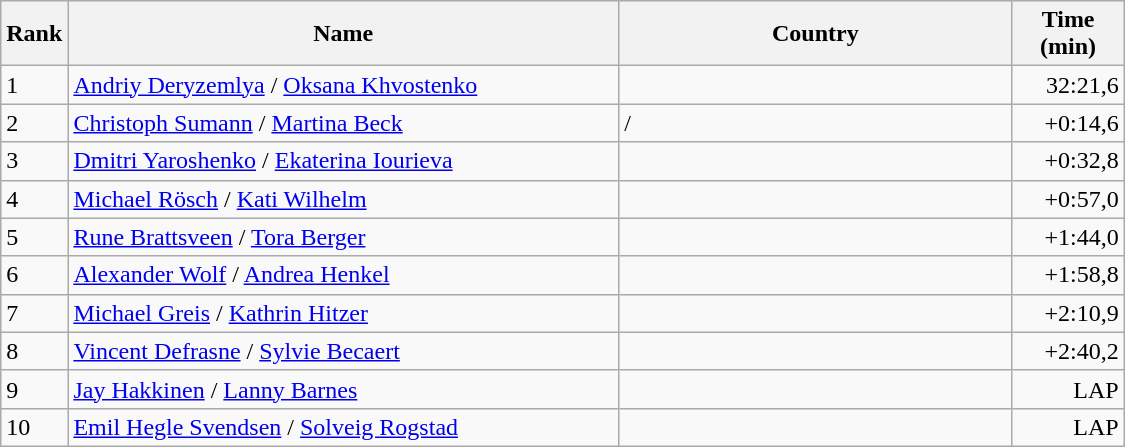<table class="wikitable" style="width:750px; margin-top:0;">
<tr class="hintergrundfarbe5">
<th width="5%">Rank</th>
<th>Name</th>
<th width="35%">Country</th>
<th width="10%">Time (min)</th>
</tr>
<tr>
<td>1</td>
<td><a href='#'>Andriy Deryzemlya</a> / <a href='#'>Oksana Khvostenko</a></td>
<td></td>
<td align="right">32:21,6</td>
</tr>
<tr>
<td>2</td>
<td><a href='#'>Christoph Sumann</a> / <a href='#'>Martina Beck</a></td>
<td> / </td>
<td align="right">+0:14,6</td>
</tr>
<tr>
<td>3</td>
<td><a href='#'>Dmitri Yaroshenko</a> / <a href='#'>Ekaterina Iourieva</a></td>
<td></td>
<td align="right">+0:32,8</td>
</tr>
<tr>
<td>4</td>
<td><a href='#'>Michael Rösch</a> / <a href='#'>Kati Wilhelm</a></td>
<td></td>
<td align="right">+0:57,0</td>
</tr>
<tr>
<td>5</td>
<td><a href='#'>Rune Brattsveen</a> / <a href='#'>Tora Berger</a></td>
<td></td>
<td align="right">+1:44,0</td>
</tr>
<tr>
<td>6</td>
<td><a href='#'>Alexander Wolf</a> / <a href='#'>Andrea Henkel</a></td>
<td></td>
<td align="right">+1:58,8</td>
</tr>
<tr>
<td>7</td>
<td><a href='#'>Michael Greis</a> / <a href='#'>Kathrin Hitzer</a></td>
<td></td>
<td align="right">+2:10,9</td>
</tr>
<tr>
<td>8</td>
<td><a href='#'>Vincent Defrasne</a> / <a href='#'>Sylvie Becaert</a></td>
<td></td>
<td align="right">+2:40,2</td>
</tr>
<tr>
<td>9</td>
<td><a href='#'>Jay Hakkinen</a> / <a href='#'>Lanny Barnes</a></td>
<td></td>
<td align="right">LAP</td>
</tr>
<tr>
<td>10</td>
<td><a href='#'>Emil Hegle Svendsen</a> / <a href='#'>Solveig Rogstad</a></td>
<td></td>
<td align="right">LAP</td>
</tr>
</table>
